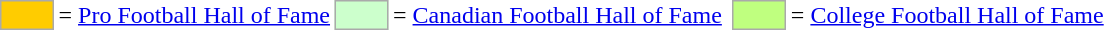<table>
<tr>
<td style="background-color:#FFCC00; border:1px solid #aaaaaa; width:2em;"></td>
<td>= <a href='#'>Pro Football Hall of Fame</a></td>
<td style="background-color:#CCFFCC; border:1px solid #aaaaaa; width:2em;"></td>
<td>= <a href='#'>Canadian Football Hall of Fame</a></td>
<td></td>
<td style="background-color:#BFFF7F; border:1px solid #aaaaaa; width:2em;"></td>
<td>= <a href='#'>College Football Hall of Fame</a></td>
<td></td>
</tr>
</table>
